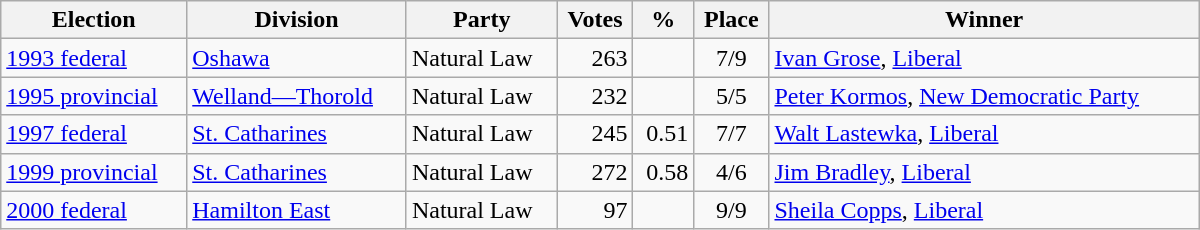<table class="wikitable" width="800">
<tr>
<th align="left">Election</th>
<th align="left">Division</th>
<th align="left">Party</th>
<th align="right">Votes</th>
<th align="right">%</th>
<th align="center">Place</th>
<th align="center">Winner</th>
</tr>
<tr>
<td align="left"><a href='#'>1993 federal</a></td>
<td align="left"><a href='#'>Oshawa</a></td>
<td align="left">Natural Law</td>
<td align="right">263</td>
<td align="right"></td>
<td align="center">7/9</td>
<td align="left"><a href='#'>Ivan Grose</a>, <a href='#'>Liberal</a></td>
</tr>
<tr>
<td align="left"><a href='#'>1995 provincial</a></td>
<td align="left"><a href='#'>Welland—Thorold</a></td>
<td align="left">Natural Law</td>
<td align="right">232</td>
<td align="right"></td>
<td align="center">5/5</td>
<td align="left"><a href='#'>Peter Kormos</a>, <a href='#'>New Democratic Party</a></td>
</tr>
<tr>
<td align="left"><a href='#'>1997 federal</a></td>
<td align="left"><a href='#'>St. Catharines</a></td>
<td align="left">Natural Law</td>
<td align="right">245</td>
<td align="right">0.51</td>
<td align="center">7/7</td>
<td align="left"><a href='#'>Walt Lastewka</a>, <a href='#'>Liberal</a></td>
</tr>
<tr>
<td align="left"><a href='#'>1999 provincial</a></td>
<td align="left"><a href='#'>St. Catharines</a></td>
<td align="left">Natural Law</td>
<td align="right">272</td>
<td align="right">0.58</td>
<td align="center">4/6</td>
<td align="left"><a href='#'>Jim Bradley</a>, <a href='#'>Liberal</a></td>
</tr>
<tr>
<td align="left"><a href='#'>2000 federal</a></td>
<td align="left"><a href='#'>Hamilton East</a></td>
<td align="left">Natural Law</td>
<td align="right">97</td>
<td align="right"></td>
<td align="center">9/9</td>
<td align="left"><a href='#'>Sheila Copps</a>, <a href='#'>Liberal</a></td>
</tr>
</table>
